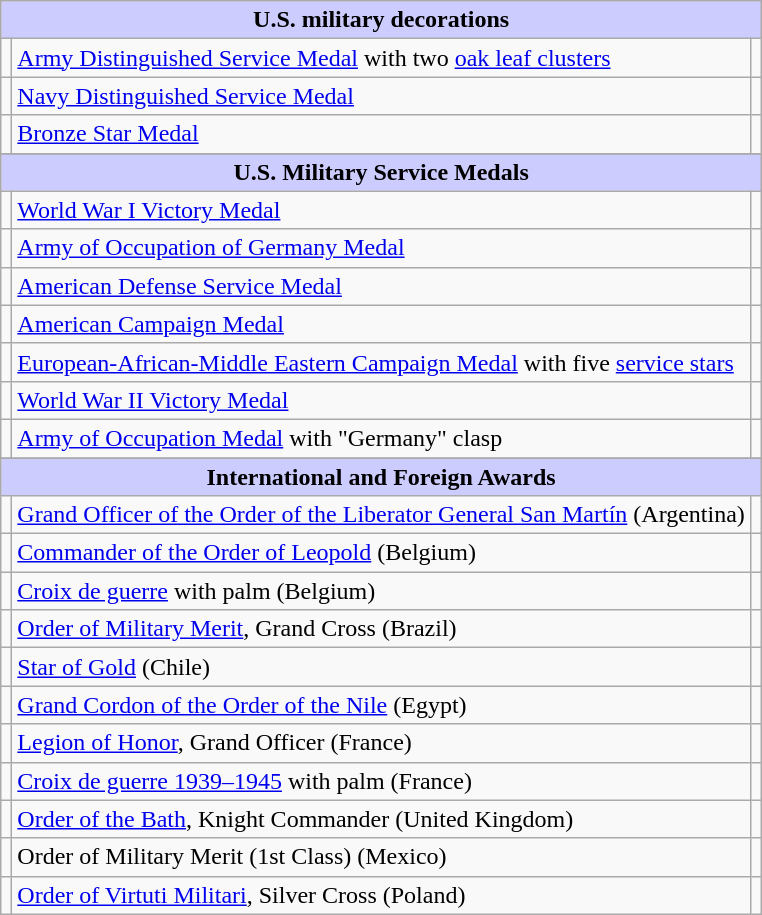<table class="wikitable">
<tr bgcolor = "#ccccff" align=center>
<td colspan=3><strong>U.S. military decorations</strong></td>
</tr>
<tr>
<td></td>
<td><a href='#'>Army Distinguished Service Medal</a> with two <a href='#'>oak leaf clusters</a></td>
<td></td>
</tr>
<tr>
<td></td>
<td><a href='#'>Navy Distinguished Service Medal</a></td>
<td></td>
</tr>
<tr>
<td></td>
<td><a href='#'>Bronze Star Medal</a></td>
<td></td>
</tr>
<tr>
</tr>
<tr bgcolor = "#ccccff" align=center>
<td colspan=3><strong>U.S. Military Service Medals</strong></td>
</tr>
<tr>
<td></td>
<td><a href='#'>World War I Victory Medal</a></td>
<td></td>
</tr>
<tr>
<td></td>
<td><a href='#'>Army of Occupation of Germany Medal</a></td>
<td></td>
</tr>
<tr>
<td></td>
<td><a href='#'>American Defense Service Medal</a></td>
<td></td>
</tr>
<tr>
<td></td>
<td><a href='#'>American Campaign Medal</a></td>
<td></td>
</tr>
<tr>
<td></td>
<td><a href='#'>European-African-Middle Eastern Campaign Medal</a> with five <a href='#'>service stars</a></td>
<td></td>
</tr>
<tr>
<td></td>
<td><a href='#'>World War II Victory Medal</a></td>
<td></td>
</tr>
<tr>
<td></td>
<td><a href='#'>Army of Occupation Medal</a> with "Germany" clasp</td>
<td></td>
</tr>
<tr>
</tr>
<tr bgcolor = "#ccccff" align=center>
<td colspan=3><strong>International and Foreign Awards</strong></td>
</tr>
<tr>
<td></td>
<td><a href='#'>Grand Officer of the Order of the Liberator General San Martín</a> (Argentina)</td>
<td></td>
</tr>
<tr>
<td></td>
<td><a href='#'>Commander of the Order of Leopold</a> (Belgium)</td>
<td></td>
</tr>
<tr>
<td></td>
<td><a href='#'>Croix de guerre</a> with palm (Belgium)</td>
<td></td>
</tr>
<tr>
<td></td>
<td><a href='#'>Order of Military Merit</a>, Grand Cross (Brazil)</td>
<td></td>
</tr>
<tr>
<td></td>
<td><a href='#'>Star of Gold</a> (Chile)</td>
<td></td>
</tr>
<tr>
<td></td>
<td><a href='#'>Grand Cordon of the Order of the Nile</a> (Egypt)</td>
<td></td>
</tr>
<tr>
<td></td>
<td><a href='#'>Legion of Honor</a>, Grand Officer (France)</td>
<td></td>
</tr>
<tr>
<td></td>
<td><a href='#'>Croix de guerre 1939–1945</a> with palm (France)</td>
<td></td>
</tr>
<tr>
<td></td>
<td><a href='#'>Order of the Bath</a>, Knight Commander (United Kingdom)</td>
<td></td>
</tr>
<tr>
<td></td>
<td>Order of Military Merit (1st Class) (Mexico)</td>
<td></td>
</tr>
<tr>
<td></td>
<td><a href='#'>Order of Virtuti Militari</a>, Silver Cross (Poland)</td>
<td></td>
</tr>
</table>
